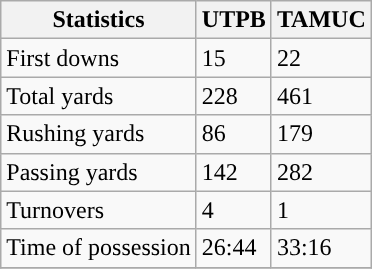<table class="wikitable" style="float: left;">
<tr>
<th>Statistics</th>
<th>UTPB</th>
<th>TAMUC</th>
</tr>
<tr>
<td>First downs</td>
<td>15</td>
<td>22</td>
</tr>
<tr>
<td>Total yards</td>
<td>228</td>
<td>461</td>
</tr>
<tr>
<td>Rushing yards</td>
<td>86</td>
<td>179</td>
</tr>
<tr>
<td>Passing yards</td>
<td>142</td>
<td>282</td>
</tr>
<tr>
<td>Turnovers</td>
<td>4</td>
<td>1</td>
</tr>
<tr>
<td>Time of possession</td>
<td>26:44</td>
<td>33:16</td>
</tr>
<tr>
</tr>
</table>
